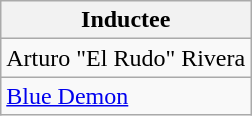<table class="wikitable">
<tr>
<th>Inductee</th>
</tr>
<tr>
<td>Arturo "El Rudo" Rivera</td>
</tr>
<tr>
<td><a href='#'>Blue Demon</a></td>
</tr>
</table>
